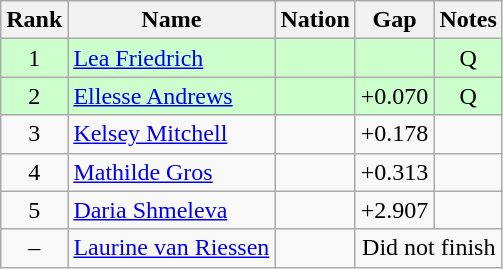<table class="wikitable sortable" style="text-align:center">
<tr>
<th>Rank</th>
<th>Name</th>
<th>Nation</th>
<th>Gap</th>
<th>Notes</th>
</tr>
<tr bgcolor=ccffcc>
<td>1</td>
<td align=left><a href='#'>Lea Friedrich</a></td>
<td align=left></td>
<td></td>
<td>Q</td>
</tr>
<tr bgcolor=ccffcc>
<td>2</td>
<td align=left><a href='#'>Ellesse Andrews</a></td>
<td align=left></td>
<td>+0.070</td>
<td>Q</td>
</tr>
<tr>
<td>3</td>
<td align=left><a href='#'>Kelsey Mitchell</a></td>
<td align=left></td>
<td>+0.178</td>
<td></td>
</tr>
<tr>
<td>4</td>
<td align=left><a href='#'>Mathilde Gros</a></td>
<td align=left></td>
<td>+0.313</td>
<td></td>
</tr>
<tr>
<td>5</td>
<td align=left><a href='#'>Daria Shmeleva</a></td>
<td align=left></td>
<td>+2.907</td>
<td></td>
</tr>
<tr>
<td>–</td>
<td align=left><a href='#'>Laurine van Riessen</a></td>
<td align=left></td>
<td colspan=2>Did not finish</td>
</tr>
</table>
